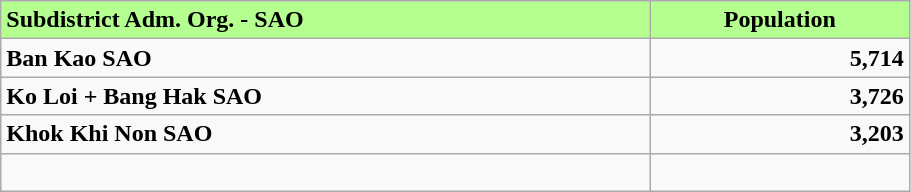<table class="wikitable" style="width:48%; display:inline-table;">
<tr>
<td style= "background: #b4ff90;"><strong>Subdistrict Adm. Org. - SAO</strong></td>
<td style= "background: #b4ff90; text-align:center;"><strong>Population</strong></td>
</tr>
<tr>
<td><strong>Ban Kao SAO</strong></td>
<td style="text-align:right;"><strong>5,714</strong></td>
</tr>
<tr>
<td><strong>Ko Loi + Bang Hak SAO</strong></td>
<td style="text-align:right;"><strong>3,726</strong></td>
</tr>
<tr>
<td><strong>Khok Khi Non SAO</strong></td>
<td style="text-align:right;"><strong>3,203</strong></td>
</tr>
<tr>
<td> </td>
<td> </td>
</tr>
</table>
